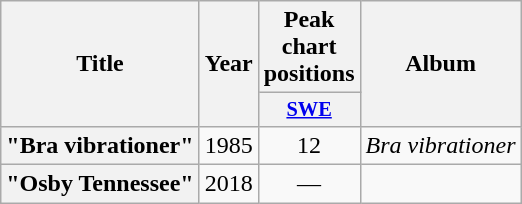<table class="wikitable plainrowheaders" style="text-align:center;">
<tr>
<th scope="col" rowspan="2">Title</th>
<th scope="col" rowspan="2">Year</th>
<th scope="col" colspan="1">Peak chart positions</th>
<th scope="col" rowspan="2">Album</th>
</tr>
<tr>
<th scope="col" style="width:3em;font-size:85%;"><a href='#'>SWE</a></th>
</tr>
<tr>
<th scope="row">"Bra vibrationer"</th>
<td>1985</td>
<td>12</td>
<td><em>Bra vibrationer</em></td>
</tr>
<tr>
<th scope="row">"Osby Tennessee"</th>
<td>2018</td>
<td>—</td>
<td></td>
</tr>
</table>
